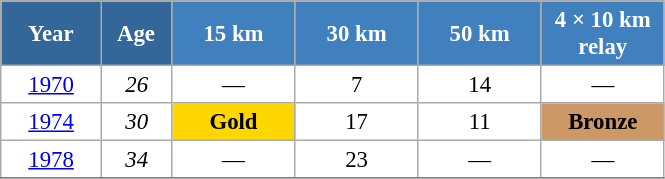<table class="wikitable" style="font-size:95%; text-align:center; border:grey solid 1px; border-collapse:collapse; background:#ffffff;">
<tr>
<th style="background-color:#369; color:white; width:60px;"> Year </th>
<th style="background-color:#369; color:white; width:40px;"> Age </th>
<th style="background-color:#4180be; color:white; width:75px;"> 15 km </th>
<th style="background-color:#4180be; color:white; width:75px;"> 30 km </th>
<th style="background-color:#4180be; color:white; width:75px;"> 50 km </th>
<th style="background-color:#4180be; color:white; width:75px;"> 4 × 10 km <br> relay </th>
</tr>
<tr>
<td><a href='#'>1970</a></td>
<td><em>26</em></td>
<td>—</td>
<td>7</td>
<td>14</td>
<td>—</td>
</tr>
<tr>
<td><a href='#'>1974</a></td>
<td><em>30</em></td>
<td style="background:gold;"><strong>Gold</strong></td>
<td>17</td>
<td>11</td>
<td bgcolor="cc9966"><strong>Bronze</strong></td>
</tr>
<tr>
<td><a href='#'>1978</a></td>
<td><em>34</em></td>
<td>—</td>
<td>23</td>
<td>—</td>
<td>—</td>
</tr>
<tr>
</tr>
</table>
